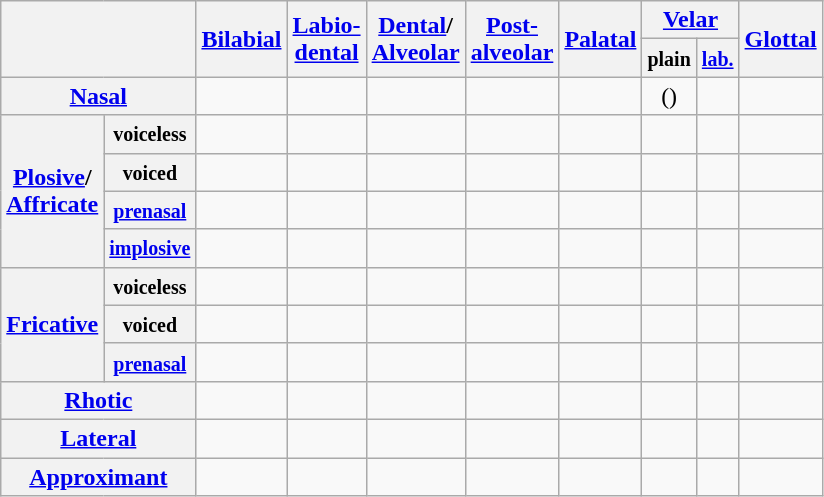<table class="wikitable" style=text-align:center>
<tr>
<th colspan="2" rowspan="2"></th>
<th rowspan="2"><a href='#'>Bilabial</a></th>
<th rowspan="2"><a href='#'>Labio-<br>dental</a></th>
<th rowspan="2"><a href='#'>Dental</a>/<br><a href='#'>Alveolar</a></th>
<th rowspan="2"><a href='#'>Post-<br>alveolar</a></th>
<th rowspan="2"><a href='#'>Palatal</a></th>
<th colspan="2"><a href='#'>Velar</a></th>
<th rowspan="2"><a href='#'>Glottal</a></th>
</tr>
<tr>
<th><small>plain</small></th>
<th><small><a href='#'>lab.</a></small></th>
</tr>
<tr>
<th colspan="2"><a href='#'>Nasal</a></th>
<td></td>
<td></td>
<td></td>
<td></td>
<td></td>
<td>()</td>
<td></td>
<td></td>
</tr>
<tr>
<th rowspan="4"><a href='#'>Plosive</a>/<br><a href='#'>Affricate</a></th>
<th><small>voiceless</small></th>
<td></td>
<td></td>
<td></td>
<td></td>
<td></td>
<td></td>
<td></td>
<td></td>
</tr>
<tr>
<th><small>voiced</small></th>
<td></td>
<td></td>
<td></td>
<td></td>
<td></td>
<td></td>
<td></td>
<td></td>
</tr>
<tr>
<th><small><a href='#'>prenasal</a></small></th>
<td></td>
<td></td>
<td></td>
<td></td>
<td></td>
<td></td>
<td></td>
<td></td>
</tr>
<tr>
<th><small><a href='#'>implosive</a></small></th>
<td></td>
<td></td>
<td></td>
<td></td>
<td></td>
<td></td>
<td></td>
<td></td>
</tr>
<tr>
<th rowspan="3"><a href='#'>Fricative</a></th>
<th><small>voiceless</small></th>
<td></td>
<td></td>
<td></td>
<td></td>
<td></td>
<td></td>
<td></td>
<td></td>
</tr>
<tr>
<th><small>voiced</small></th>
<td></td>
<td></td>
<td></td>
<td></td>
<td></td>
<td></td>
<td></td>
<td></td>
</tr>
<tr>
<th><small><a href='#'>prenasal</a></small></th>
<td></td>
<td></td>
<td></td>
<td></td>
<td></td>
<td></td>
<td></td>
<td></td>
</tr>
<tr>
<th colspan="2"><a href='#'>Rhotic</a></th>
<td></td>
<td></td>
<td></td>
<td></td>
<td></td>
<td></td>
<td></td>
<td></td>
</tr>
<tr>
<th colspan="2"><a href='#'>Lateral</a></th>
<td></td>
<td></td>
<td></td>
<td></td>
<td></td>
<td></td>
<td></td>
<td></td>
</tr>
<tr>
<th colspan="2"><a href='#'>Approximant</a></th>
<td></td>
<td></td>
<td></td>
<td></td>
<td></td>
<td></td>
<td></td>
<td></td>
</tr>
</table>
